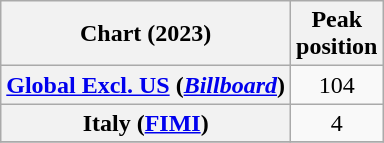<table class="wikitable sortable plainrowheaders" style="text-align:center;">
<tr>
<th scope="col">Chart (2023)</th>
<th scope="col">Peak<br>position</th>
</tr>
<tr>
<th scope="row"><a href='#'>Global Excl. US</a> (<em><a href='#'>Billboard</a></em>)</th>
<td>104</td>
</tr>
<tr>
<th scope="row">Italy (<a href='#'>FIMI</a>)</th>
<td>4</td>
</tr>
<tr>
</tr>
</table>
